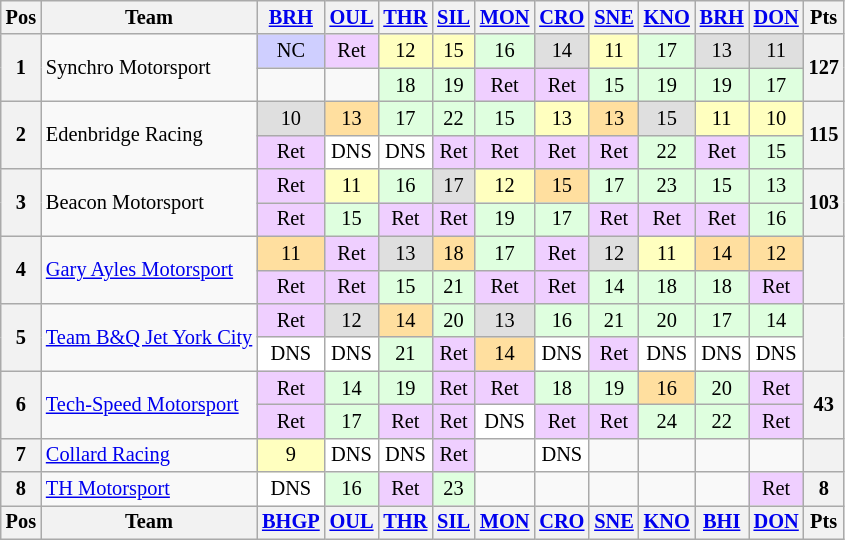<table class="wikitable" style="font-size: 85%; text-align: center;">
<tr valign="top">
<th valign="middle">Pos</th>
<th valign="middle">Team</th>
<th><a href='#'>BRH</a></th>
<th><a href='#'>OUL</a></th>
<th><a href='#'>THR</a></th>
<th><a href='#'>SIL</a></th>
<th><a href='#'>MON</a></th>
<th><a href='#'>CRO</a></th>
<th><a href='#'>SNE</a></th>
<th><a href='#'>KNO</a></th>
<th><a href='#'>BRH</a></th>
<th><a href='#'>DON</a></th>
<th valign=middle>Pts</th>
</tr>
<tr>
<th rowspan=2>1</th>
<td rowspan=2 align=left>Synchro Motorsport</td>
<td style="background:#CFCFFF;">NC</td>
<td style="background:#EFCFFF;">Ret</td>
<td style="background:#FFFFBF;">12</td>
<td style="background:#FFFFBF;">15</td>
<td style="background:#DFFFDF;">16</td>
<td style="background:#DFDFDF;">14</td>
<td style="background:#FFFFBF;">11</td>
<td style="background:#DFFFDF;">17</td>
<td style="background:#DFDFDF;">13</td>
<td style="background:#DFDFDF;">11</td>
<th rowspan=2>127</th>
</tr>
<tr>
<td></td>
<td></td>
<td style="background:#DFFFDF;">18</td>
<td style="background:#DFFFDF;">19</td>
<td style="background:#EFCFFF;">Ret</td>
<td style="background:#EFCFFF;">Ret</td>
<td style="background:#DFFFDF;">15</td>
<td style="background:#DFFFDF;">19</td>
<td style="background:#DFFFDF;">19</td>
<td style="background:#DFFFDF;">17</td>
</tr>
<tr>
<th rowspan=2>2</th>
<td rowspan=2 align=left>Edenbridge Racing</td>
<td style="background:#DFDFDF;">10</td>
<td style="background:#FFDF9F;">13</td>
<td style="background:#DFFFDF;">17</td>
<td style="background:#DFFFDF;">22</td>
<td style="background:#DFFFDF;">15</td>
<td style="background:#FFFFBF;">13</td>
<td style="background:#FFDF9F;">13</td>
<td style="background:#DFDFDF;">15</td>
<td style="background:#FFFFBF;">11</td>
<td style="background:#FFFFBF;">10</td>
<th rowspan=2>115</th>
</tr>
<tr>
<td style="background:#EFCFFF;">Ret</td>
<td style="background:#FFFFFF;">DNS</td>
<td style="background:#FFFFFF;">DNS</td>
<td style="background:#EFCFFF;">Ret</td>
<td style="background:#EFCFFF;">Ret</td>
<td style="background:#EFCFFF;">Ret</td>
<td style="background:#EFCFFF;">Ret</td>
<td style="background:#DFFFDF;">22</td>
<td style="background:#EFCFFF;">Ret</td>
<td style="background:#DFFFDF;">15</td>
</tr>
<tr>
<th rowspan=2>3</th>
<td rowspan=2 align=left>Beacon Motorsport</td>
<td style="background:#EFCFFF;">Ret</td>
<td style="background:#FFFFBF;">11</td>
<td style="background:#DFFFDF;">16</td>
<td style="background:#DFDFDF;">17</td>
<td style="background:#FFFFBF;">12</td>
<td style="background:#FFDF9F;">15</td>
<td style="background:#DFFFDF;">17</td>
<td style="background:#DFFFDF;">23</td>
<td style="background:#DFFFDF;">15</td>
<td style="background:#DFFFDF;">13</td>
<th rowspan=2>103</th>
</tr>
<tr>
<td style="background:#EFCFFF;">Ret</td>
<td style="background:#DFFFDF;">15</td>
<td style="background:#EFCFFF;">Ret</td>
<td style="background:#EFCFFF;">Ret</td>
<td style="background:#DFFFDF;">19</td>
<td style="background:#DFFFDF;">17</td>
<td style="background:#EFCFFF;">Ret</td>
<td style="background:#EFCFFF;">Ret</td>
<td style="background:#EFCFFF;">Ret</td>
<td style="background:#DFFFDF;">16</td>
</tr>
<tr>
<th rowspan=2>4</th>
<td rowspan=2 align=left><a href='#'>Gary Ayles Motorsport</a></td>
<td style="background:#FFDF9F;">11</td>
<td style="background:#EFCFFF;">Ret</td>
<td style="background:#DFDFDF;">13</td>
<td style="background:#FFDF9F;">18</td>
<td style="background:#DFFFDF;">17</td>
<td style="background:#EFCFFF;">Ret</td>
<td style="background:#DFDFDF;">12</td>
<td style="background:#FFFFBF;">11</td>
<td style="background:#FFDF9F;">14</td>
<td style="background:#FFDF9F;">12</td>
<th rowspan=2></th>
</tr>
<tr>
<td style="background:#EFCFFF;">Ret</td>
<td style="background:#EFCFFF;">Ret</td>
<td style="background:#DFFFDF;">15</td>
<td style="background:#DFFFDF;">21</td>
<td style="background:#EFCFFF;">Ret</td>
<td style="background:#EFCFFF;">Ret</td>
<td style="background:#DFFFDF;">14</td>
<td style="background:#DFFFDF;">18</td>
<td style="background:#DFFFDF;">18</td>
<td style="background:#EFCFFF;">Ret</td>
</tr>
<tr>
<th rowspan=2>5</th>
<td rowspan=2 align=left nowrap><a href='#'>Team B&Q Jet York City</a></td>
<td style="background:#EFCFFF;">Ret</td>
<td style="background:#DFDFDF;">12</td>
<td style="background:#FFDF9F;">14</td>
<td style="background:#DFFFDF;">20</td>
<td style="background:#DFDFDF;">13</td>
<td style="background:#DFFFDF;">16</td>
<td style="background:#DFFFDF;">21</td>
<td style="background:#DFFFDF;">20</td>
<td style="background:#DFFFDF;">17</td>
<td style="background:#DFFFDF;">14</td>
<th rowspan=2></th>
</tr>
<tr>
<td style="background:#FFFFFF;">DNS</td>
<td style="background:#FFFFFF;">DNS</td>
<td style="background:#DFFFDF;">21</td>
<td style="background:#EFCFFF;">Ret</td>
<td style="background:#FFDF9F;">14</td>
<td style="background:#FFFFFF;">DNS</td>
<td style="background:#EFCFFF;">Ret</td>
<td style="background:#FFFFFF;">DNS</td>
<td style="background:#FFFFFF;">DNS</td>
<td style="background:#FFFFFF;">DNS</td>
</tr>
<tr>
<th rowspan=2>6</th>
<td rowspan=2 align=left><a href='#'>Tech-Speed Motorsport</a></td>
<td style="background:#EFCFFF;">Ret</td>
<td style="background:#DFFFDF;">14</td>
<td style="background:#DFFFDF;">19</td>
<td style="background:#EFCFFF;">Ret</td>
<td style="background:#EFCFFF;">Ret</td>
<td style="background:#DFFFDF;">18</td>
<td style="background:#DFFFDF;">19</td>
<td style="background:#FFDF9F;">16</td>
<td style="background:#DFFFDF;">20</td>
<td style="background:#EFCFFF;">Ret</td>
<th rowspan=2>43</th>
</tr>
<tr>
<td style="background:#EFCFFF;">Ret</td>
<td style="background:#DFFFDF;">17</td>
<td style="background:#EFCFFF;">Ret</td>
<td style="background:#EFCFFF;">Ret</td>
<td style="background:#FFFFFF;">DNS</td>
<td style="background:#EFCFFF;">Ret</td>
<td style="background:#EFCFFF;">Ret</td>
<td style="background:#DFFFDF;">24</td>
<td style="background:#DFFFDF;">22</td>
<td style="background:#EFCFFF;">Ret</td>
</tr>
<tr>
<th>7</th>
<td align=left><a href='#'>Collard Racing</a></td>
<td style="background:#FFFFBF;">9</td>
<td style="background:#FFFFFF;">DNS</td>
<td style="background:#FFFFFF;">DNS</td>
<td style="background:#EFCFFF;">Ret</td>
<td></td>
<td style="background:#FFFFFF;">DNS</td>
<td></td>
<td></td>
<td></td>
<td></td>
<th></th>
</tr>
<tr>
<th>8</th>
<td align=left><a href='#'>TH Motorsport</a></td>
<td style="background:#FFFFFF;">DNS</td>
<td style="background:#DFFFDF;">16</td>
<td style="background:#EFCFFF;">Ret</td>
<td style="background:#DFFFDF;">23</td>
<td></td>
<td></td>
<td></td>
<td></td>
<td></td>
<td style="background:#EFCFFF;">Ret</td>
<th>8</th>
</tr>
<tr>
<th valign="middle">Pos</th>
<th valign="middle">Team</th>
<th><a href='#'>BHGP</a></th>
<th><a href='#'>OUL</a></th>
<th><a href='#'>THR</a></th>
<th><a href='#'>SIL</a></th>
<th><a href='#'>MON</a></th>
<th><a href='#'>CRO</a></th>
<th><a href='#'>SNE</a></th>
<th><a href='#'>KNO</a></th>
<th><a href='#'>BHI</a></th>
<th><a href='#'>DON</a></th>
<th valign=middle>Pts</th>
</tr>
</table>
